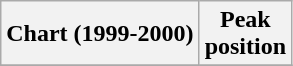<table class="wikitable plainrowheaders" style="text-align:center">
<tr>
<th scope="col">Chart (1999-2000)</th>
<th scope="col">Peak<br>position</th>
</tr>
<tr>
</tr>
</table>
